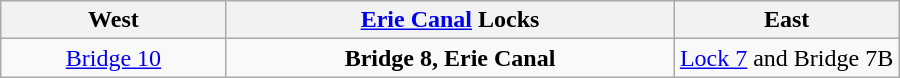<table class="wikitable" style="margin: 0.5em auto;">
<tr>
<th scope="col">West</th>
<th><a href='#'>Erie Canal</a> Locks</th>
<th scope="col">East</th>
</tr>
<tr>
<td width="25%" style="text-align: center;"><a href='#'>Bridge 10</a></td>
<td width="175" style="text-align: center;"><strong>Bridge 8, Erie Canal</strong></td>
<td width="25%" style="text-align: center;"><a href='#'>Lock 7</a> and Bridge 7B</td>
</tr>
</table>
